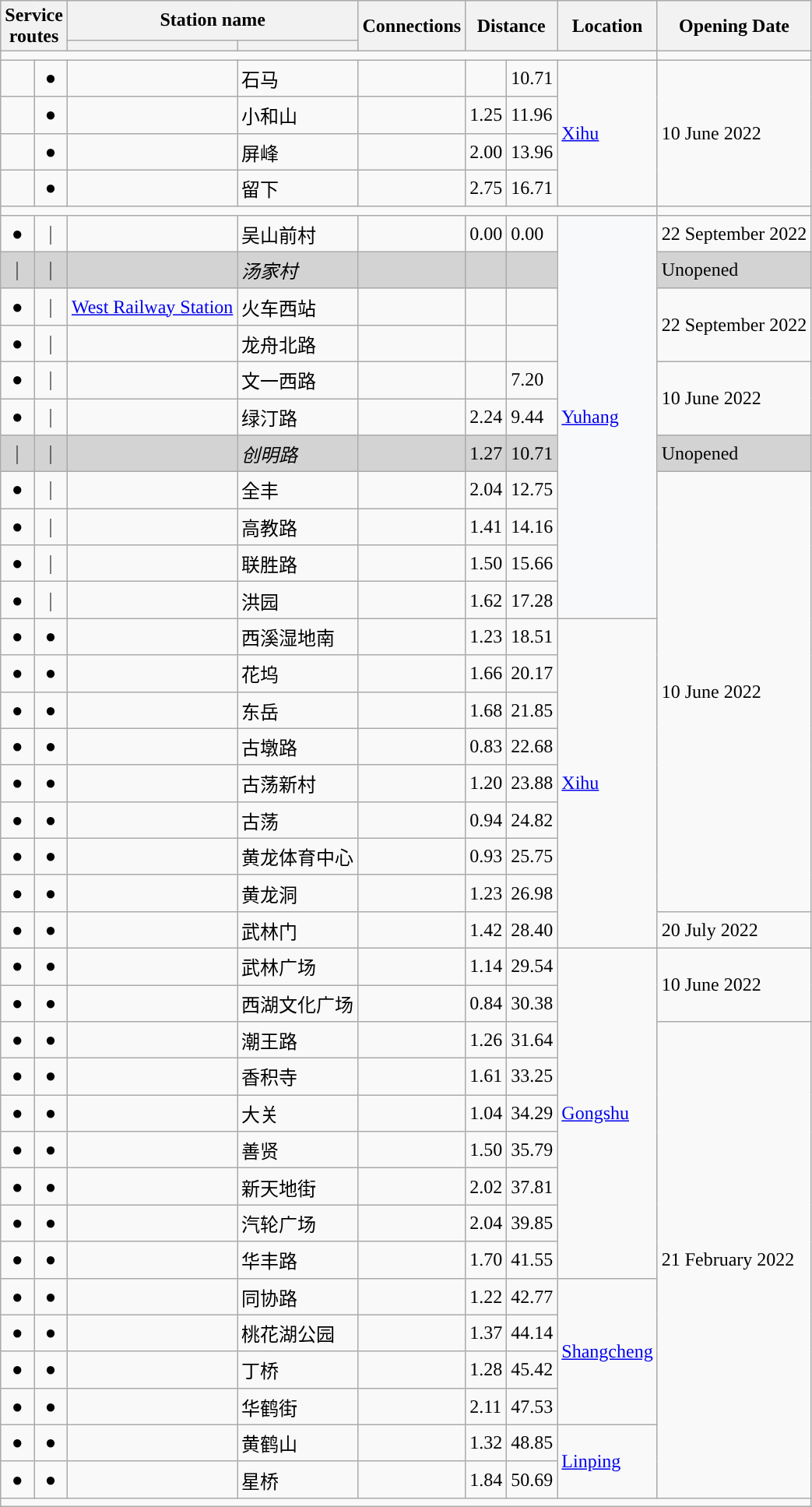<table class="wikitable">
<tr>
<th rowspan="2" colspan="2">Service<br>routes</th>
<th colspan="2">Station name</th>
<th rowspan="2">Connections</th>
<th colspan="2" rowspan="2">Distance<br></th>
<th rowspan="2">Location</th>
<th rowspan="2">Opening Date</th>
</tr>
<tr>
<th></th>
<th></th>
</tr>
<tr style="background:#">
<td colspan = "8"></td>
<td></td>
</tr>
<tr>
<td align="center"></td>
<td align="center">●</td>
<td></td>
<td><span>石马</span></td>
<td></td>
<td></td>
<td>10.71</td>
<td rowspan="4"><a href='#'>Xihu</a></td>
<td rowspan="4">10 June 2022</td>
</tr>
<tr>
<td align="center"></td>
<td align="center">●</td>
<td></td>
<td><span>小和山</span></td>
<td></td>
<td>1.25</td>
<td>11.96</td>
</tr>
<tr>
<td align="center"></td>
<td align="center">●</td>
<td></td>
<td><span>屏峰</span></td>
<td></td>
<td>2.00</td>
<td>13.96</td>
</tr>
<tr>
<td align="center"></td>
<td align="center">●</td>
<td></td>
<td><span>留下</span></td>
<td></td>
<td>2.75</td>
<td>16.71</td>
</tr>
<tr style="background:#">
<td colspan = "8"></td>
<td></td>
</tr>
<tr>
<td align="center">●</td>
<td align="center">｜</td>
<td></td>
<td><span>吴山前村</span></td>
<td></td>
<td>0.00</td>
<td>0.00</td>
<td style="background:#f8f9fa;" rowspan="11"><a href='#'>Yuhang</a></td>
<td>22 September 2022</td>
</tr>
<tr bgcolor="lightgrey">
<td align="center">｜</td>
<td align="center">｜</td>
<td><em></em></td>
<td><span><em>汤家村</em></span></td>
<td></td>
<td></td>
<td></td>
<td>Unopened</td>
</tr>
<tr>
<td align="center">●</td>
<td align="center">｜</td>
<td><a href='#'>West Railway Station</a></td>
<td><span>火车西站</span></td>
<td></td>
<td></td>
<td></td>
<td rowspan="2">22 September 2022</td>
</tr>
<tr>
<td align="center">●</td>
<td align="center">｜</td>
<td></td>
<td><span>龙舟北路</span></td>
<td></td>
<td></td>
<td></td>
</tr>
<tr>
<td align="center">●</td>
<td align="center">｜</td>
<td></td>
<td><span>文一西路</span></td>
<td></td>
<td></td>
<td>7.20</td>
<td rowspan="2">10 June 2022</td>
</tr>
<tr>
<td align="center">●</td>
<td align="center">｜</td>
<td></td>
<td><span>绿汀路</span></td>
<td> </td>
<td>2.24</td>
<td>9.44</td>
</tr>
<tr bgcolor="lightgrey">
<td align="center">｜</td>
<td align="center">｜</td>
<td><em></em></td>
<td><span><em>创明路</em></span></td>
<td></td>
<td>1.27</td>
<td>10.71</td>
<td>Unopened</td>
</tr>
<tr>
<td align="center">●</td>
<td align="center">｜</td>
<td></td>
<td><span>全丰</span></td>
<td></td>
<td>2.04</td>
<td>12.75</td>
<td rowspan="12">10 June 2022</td>
</tr>
<tr>
<td align="center">●</td>
<td align="center">｜</td>
<td></td>
<td><span>高教路</span></td>
<td></td>
<td>1.41</td>
<td>14.16</td>
</tr>
<tr>
<td align="center">●</td>
<td align="center">｜</td>
<td></td>
<td><span>联胜路</span></td>
<td></td>
<td>1.50</td>
<td>15.66</td>
</tr>
<tr>
<td align="center">●</td>
<td align="center">｜</td>
<td></td>
<td><span>洪园</span></td>
<td></td>
<td>1.62</td>
<td>17.28</td>
</tr>
<tr>
<td align="center">●</td>
<td align="center">●</td>
<td></td>
<td><span>西溪湿地南</span></td>
<td></td>
<td>1.23</td>
<td>18.51</td>
<td rowspan="9"><a href='#'>Xihu</a></td>
</tr>
<tr>
<td align="center">●</td>
<td align="center">●</td>
<td></td>
<td><span>花坞</span></td>
<td></td>
<td>1.66</td>
<td>20.17</td>
</tr>
<tr>
<td align="center">●</td>
<td align="center">●</td>
<td></td>
<td><span>东岳</span></td>
<td></td>
<td>1.68</td>
<td>21.85</td>
</tr>
<tr>
<td align="center">●</td>
<td align="center">●</td>
<td></td>
<td><span>古墩路</span></td>
<td></td>
<td>0.83</td>
<td>22.68</td>
</tr>
<tr>
<td align="center">●</td>
<td align="center">●</td>
<td></td>
<td><span>古荡新村</span></td>
<td></td>
<td>1.20</td>
<td>23.88</td>
</tr>
<tr>
<td align="center">●</td>
<td align="center">●</td>
<td></td>
<td><span>古荡</span></td>
<td></td>
<td>0.94</td>
<td>24.82</td>
</tr>
<tr>
<td align="center">●</td>
<td align="center">●</td>
<td></td>
<td><span>黄龙体育中心</span></td>
<td></td>
<td>0.93</td>
<td>25.75</td>
</tr>
<tr>
<td align="center">●</td>
<td align="center">●</td>
<td></td>
<td><span>黄龙洞</span></td>
<td></td>
<td>1.23</td>
<td>26.98</td>
</tr>
<tr>
<td align="center">●</td>
<td align="center">●</td>
<td></td>
<td><span>武林门</span></td>
<td></td>
<td>1.42</td>
<td>28.40</td>
<td>20 July 2022</td>
</tr>
<tr>
<td align="center">●</td>
<td align="center">●</td>
<td></td>
<td><span>武林广场</span></td>
<td></td>
<td>1.14</td>
<td>29.54</td>
<td rowspan="9"><a href='#'>Gongshu</a></td>
<td rowspan="2">10 June 2022</td>
</tr>
<tr>
<td align="center">●</td>
<td align="center">●</td>
<td></td>
<td><span>西湖文化广场</span></td>
<td> </td>
<td>0.84</td>
<td>30.38</td>
</tr>
<tr>
<td align="center">●</td>
<td align="center">●</td>
<td></td>
<td><span>潮王路</span></td>
<td></td>
<td>1.26</td>
<td>31.64</td>
<td rowspan="13">21 February 2022</td>
</tr>
<tr>
<td align="center">●</td>
<td align="center">●</td>
<td></td>
<td><span>香积寺</span></td>
<td></td>
<td>1.61</td>
<td>33.25</td>
</tr>
<tr>
<td align="center">●</td>
<td align="center">●</td>
<td></td>
<td><span>大关</span></td>
<td></td>
<td>1.04</td>
<td>34.29</td>
</tr>
<tr>
<td align="center">●</td>
<td align="center">●</td>
<td></td>
<td><span>善贤</span></td>
<td></td>
<td>1.50</td>
<td>35.79</td>
</tr>
<tr>
<td align="center">●</td>
<td align="center">●</td>
<td></td>
<td><span>新天地街</span></td>
<td></td>
<td>2.02</td>
<td>37.81</td>
</tr>
<tr>
<td align="center">●</td>
<td align="center">●</td>
<td></td>
<td><span>汽轮广场</span></td>
<td></td>
<td>2.04</td>
<td>39.85</td>
</tr>
<tr>
<td align="center">●</td>
<td align="center">●</td>
<td></td>
<td><span>华丰路</span></td>
<td></td>
<td>1.70</td>
<td>41.55</td>
</tr>
<tr>
<td align="center">●</td>
<td align="center">●</td>
<td></td>
<td><span>同协路</span></td>
<td></td>
<td>1.22</td>
<td>42.77</td>
<td rowspan="4"><a href='#'>Shangcheng</a></td>
</tr>
<tr>
<td align="center">●</td>
<td align="center">●</td>
<td></td>
<td><span>桃花湖公园</span></td>
<td></td>
<td>1.37</td>
<td>44.14</td>
</tr>
<tr>
<td align="center">●</td>
<td align="center">●</td>
<td></td>
<td><span>丁桥</span></td>
<td></td>
<td>1.28</td>
<td>45.42</td>
</tr>
<tr>
<td align="center">●</td>
<td align="center">●</td>
<td></td>
<td><span>华鹤街</span></td>
<td></td>
<td>2.11</td>
<td>47.53</td>
</tr>
<tr>
<td align="center">●</td>
<td align="center">●</td>
<td></td>
<td><span>黄鹤山</span></td>
<td></td>
<td>1.32</td>
<td>48.85</td>
<td rowspan="2"><a href='#'>Linping</a></td>
</tr>
<tr>
<td align="center">●</td>
<td align="center">●</td>
<td></td>
<td><span>星桥</span></td>
<td></td>
<td>1.84</td>
<td>50.69</td>
</tr>
<tr style="background:#">
<td colspan = "9"></td>
</tr>
</table>
